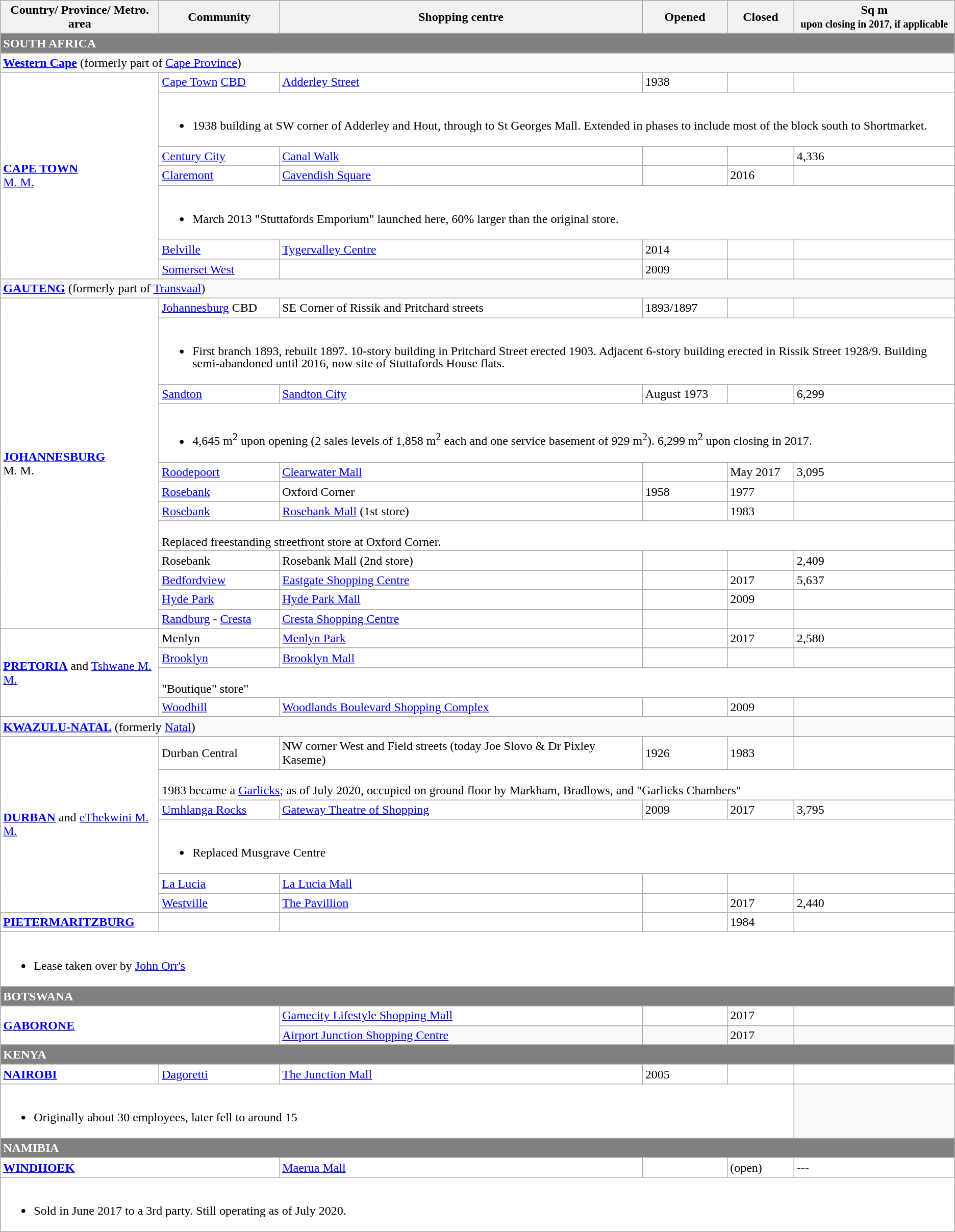<table class="wikitable sortable">
<tr>
<th>Country/ Province/ Metro. area</th>
<th>Community</th>
<th>Shopping centre</th>
<th>Opened</th>
<th>Closed</th>
<th>Sq m<br><small>upon closing in 2017, if applicable</small></th>
</tr>
<tr>
<td colspan=6  style="background:grey;color:white;"><strong>SOUTH AFRICA</strong></td>
</tr>
<tr>
<td colspan=6><strong><a href='#'>Western Cape</a></strong> (formerly part of <a href='#'>Cape Province</a>)</td>
</tr>
<tr style="background:white;">
<td rowspan=7 style="background:white;"><strong><a href='#'>CAPE TOWN</a></strong><br><a href='#'>M. M.</a></td>
<td><a href='#'>Cape Town</a> <a href='#'>CBD</a></td>
<td><a href='#'>Adderley Street</a></td>
<td>1938</td>
<td></td>
<td></td>
</tr>
<tr class="expand-child" style="line-height:1em;background:white;">
<td colspan=5  style="background:white;"><br><ul><li>1938 building at SW corner of Adderley and Hout, through to St Georges Mall.  Extended in phases to include most of the block south to Shortmarket.</li></ul></td>
</tr>
<tr style="background:white;">
<td><a href='#'>Century City</a></td>
<td><a href='#'>Canal Walk</a></td>
<td></td>
<td></td>
<td>4,336</td>
</tr>
<tr style="background:white;">
<td><a href='#'>Claremont</a></td>
<td><a href='#'>Cavendish Square</a></td>
<td></td>
<td>2016</td>
<td></td>
</tr>
<tr class="expand-child" style="line-height:1em;background:white;">
<td colspan=5  style="background:white;"><br><ul><li>March 2013 "Stuttafords Emporium" launched here, 60% larger than the original store.</li></ul></td>
</tr>
<tr style="background:white;">
<td><a href='#'>Belville</a></td>
<td><a href='#'>Tygervalley Centre</a></td>
<td>2014</td>
<td></td>
<td></td>
</tr>
<tr style="background:white;">
<td><a href='#'>Somerset West</a></td>
<td></td>
<td>2009</td>
<td></td>
<td></td>
</tr>
<tr>
<td colspan=6><strong><a href='#'>GAUTENG</a></strong> (formerly part of <a href='#'>Transvaal</a>)<br></td>
</tr>
<tr style="background:white;">
<td rowspan=12 style="background:white;"><strong><a href='#'>JOHANNESBURG</a></strong><br> M. M.</td>
<td><a href='#'>Johannesburg</a> CBD</td>
<td>SE Corner of Rissik and Pritchard streets<br></td>
<td>1893/1897</td>
<td></td>
<td></td>
</tr>
<tr class="expand-child" style="line-height:1em;background:white;">
<td colspan=5  style="background:white;"><br><ul><li>First branch 1893, rebuilt 1897. 10-story building in Pritchard Street erected 1903. Adjacent 6-story building erected in Rissik Street 1928/9. Building semi-abandoned until 2016, now site of Stuttafords House flats.</li></ul></td>
</tr>
<tr style="background:white;">
<td><a href='#'>Sandton</a></td>
<td><a href='#'>Sandton City</a></td>
<td>August 1973</td>
<td></td>
<td>6,299</td>
</tr>
<tr class="expand-child" style="line-height:1em;">
<td colspan=5  style="background:white;"><br><ul><li>4,645 m<sup>2</sup> upon opening (2 sales levels of 1,858 m<sup>2</sup> each and one service basement of 929 m<sup>2</sup>). 6,299 m<sup>2</sup> upon closing in 2017.</li></ul></td>
</tr>
<tr style="background:white;">
<td><a href='#'>Roodepoort</a></td>
<td><a href='#'>Clearwater Mall</a></td>
<td></td>
<td>May 2017</td>
<td>3,095</td>
</tr>
<tr style="background:white;">
<td><a href='#'>Rosebank</a></td>
<td>Oxford Corner</td>
<td>1958</td>
<td>1977</td>
<td></td>
</tr>
<tr style="background:white;">
<td><a href='#'>Rosebank</a></td>
<td><a href='#'>Rosebank Mall</a> (1st store)</td>
<td></td>
<td>1983</td>
<td></td>
</tr>
<tr class="expand-child" style="line-height:1em;background:white;">
<td colspan=5  style="background:white;"><br>Replaced freestanding streetfront store at Oxford Corner.</td>
</tr>
<tr style="background:white;">
<td>Rosebank</td>
<td>Rosebank Mall (2nd store)</td>
<td></td>
<td></td>
<td>2,409</td>
</tr>
<tr style="background:white;">
<td><a href='#'>Bedfordview</a></td>
<td><a href='#'>Eastgate Shopping Centre</a></td>
<td></td>
<td>2017</td>
<td>5,637</td>
</tr>
<tr style="background:white;">
<td><a href='#'>Hyde Park</a></td>
<td><a href='#'>Hyde Park Mall</a></td>
<td></td>
<td>2009</td>
<td></td>
</tr>
<tr style="background:white;">
<td><a href='#'>Randburg</a> - <a href='#'>Cresta</a></td>
<td><a href='#'>Cresta Shopping Centre</a></td>
<td></td>
<td></td>
<td><br></td>
</tr>
<tr>
<td rowspan=4 style="background:white;"><strong><a href='#'>PRETORIA</a></strong> and <a href='#'>Tshwane M. M.</a></td>
<td style="background:white;">Menlyn</td>
<td style="background:white;"><a href='#'>Menlyn Park</a></td>
<td style="background:white;"></td>
<td style="background:white;">2017</td>
<td style="background:white;">2,580</td>
</tr>
<tr style="background:white;">
<td><a href='#'>Brooklyn</a></td>
<td><a href='#'>Brooklyn Mall</a></td>
<td></td>
<td></td>
<td></td>
</tr>
<tr class="expand-child" style="line-height:1em;">
<td colspan=5  style="background:white;"><br>"Boutique" store"</td>
</tr>
<tr style="background:white;">
<td><a href='#'>Woodhill</a></td>
<td><a href='#'>Woodlands Boulevard Shopping Complex</a></td>
<td></td>
<td>2009</td>
<td><br></td>
</tr>
<tr>
<td Colspan=5><strong><a href='#'>KWAZULU-NATAL</a></strong> (formerly <a href='#'>Natal</a>)</td>
</tr>
<tr style="background:white;">
<td rowspan=6 style="background:white;"><strong><a href='#'>DURBAN</a></strong> and <a href='#'>eThekwini M. M.</a></td>
<td>Durban Central</td>
<td>NW corner West and Field streets (today Joe Slovo & Dr Pixley Kaseme)<br></td>
<td>1926</td>
<td>1983</td>
<td></td>
</tr>
<tr class="expand-child" style="line-height:1em;background:white;"|>
<td colspan=5  style="background:white;"><br>1983 became a <a href='#'>Garlicks</a>; as of July 2020, occupied on ground floor by Markham, Bradlows, and "Garlicks Chambers"</td>
</tr>
<tr style="background:white;">
<td><a href='#'>Umhlanga Rocks</a></td>
<td><a href='#'>Gateway Theatre of Shopping</a></td>
<td>2009</td>
<td>2017</td>
<td>3,795</td>
</tr>
<tr class="expand-child" style="line-height:1em;background:white;">
<td colspan=5  style="background:white;"><br><ul><li>Replaced Musgrave Centre</li></ul></td>
</tr>
<tr style="background:white;">
<td><a href='#'>La Lucia</a></td>
<td><a href='#'>La Lucia Mall</a></td>
<td></td>
<td></td>
<td></td>
</tr>
<tr style="background:white;">
<td><a href='#'>Westville</a></td>
<td><a href='#'>The Pavillion</a></td>
<td></td>
<td>2017</td>
<td>2,440</td>
</tr>
<tr style="background:white;">
<td><strong><a href='#'>PIETERMARITZBURG</a></strong></td>
<td></td>
<td></td>
<td></td>
<td>1984</td>
<td></td>
</tr>
<tr class="expand-child" style="line-height:1em;">
<td colspan=6  style="background:white;"><br><ul><li>Lease taken over by <a href='#'>John Orr's</a></li></ul></td>
</tr>
<tr>
<td colspan="6" style="background:grey;color:white;"><strong>BOTSWANA</strong></td>
</tr>
<tr style="background:white;">
<td colspan =2 rowspan =2 style="background:white;"><strong><a href='#'>GABORONE</a></strong></td>
<td><a href='#'>Gamecity Lifestyle Shopping Mall</a></td>
<td></td>
<td>2017</td>
<td></td>
</tr>
<tr>
<td><a href='#'>Airport Junction Shopping Centre</a></td>
<td></td>
<td>2017</td>
<td></td>
</tr>
<tr>
<td colspan=6 style="background:grey;color:white;"><strong>KENYA</strong></td>
</tr>
<tr style="background:white;">
<td><strong><a href='#'>NAIROBI</a></strong></td>
<td><a href='#'>Dagoretti</a></td>
<td><a href='#'>The Junction Mall</a></td>
<td>2005</td>
<td></td>
<td></td>
</tr>
<tr class="expand-child" style="line-height:1em;">
<td colspan=5  style="background:white;"><br><ul><li>Originally about 30 employees, later fell to around 15</li></ul></td>
</tr>
<tr>
<td colspan=6 style="background:grey;color:white;"><strong>NAMIBIA</strong></td>
</tr>
<tr style="background:white;">
<td colspan =2><strong><a href='#'>WINDHOEK</a></strong></td>
<td><a href='#'>Maerua Mall</a></td>
<td></td>
<td>(open)</td>
<td>---</td>
</tr>
<tr class="expand-child" style="line-height:1em;">
<td colspan=6  style="background:white;"><br><ul><li>Sold in June 2017 to a 3rd party. Still operating as of July 2020.</li></ul></td>
</tr>
</table>
